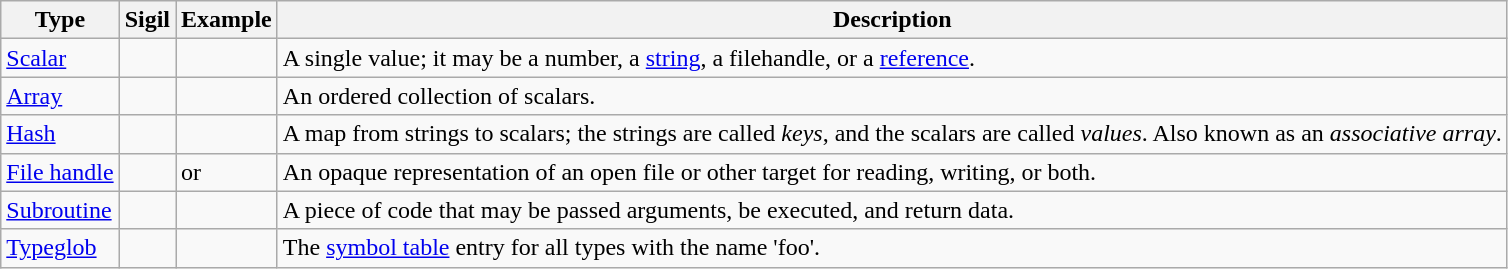<table class="wikitable">
<tr bol>
<th>Type</th>
<th>Sigil</th>
<th>Example</th>
<th>Description</th>
</tr>
<tr>
<td><a href='#'>Scalar</a></td>
<td></td>
<td></td>
<td>A single value; it may be a number, a <a href='#'>string</a>, a filehandle, or a <a href='#'>reference</a>.</td>
</tr>
<tr>
<td><a href='#'>Array</a></td>
<td></td>
<td></td>
<td>An ordered collection of scalars.</td>
</tr>
<tr>
<td><a href='#'>Hash</a></td>
<td></td>
<td></td>
<td>A map from strings to scalars; the strings are called <em>keys</em>, and the scalars are called <em>values</em>. Also known as an <em>associative array</em>.</td>
</tr>
<tr>
<td><a href='#'>File handle</a></td>
<td></td>
<td> or </td>
<td>An opaque representation of an open file or other target for reading, writing, or both.</td>
</tr>
<tr>
<td><a href='#'>Subroutine</a></td>
<td></td>
<td></td>
<td>A piece of code that may be passed arguments, be executed, and return data.</td>
</tr>
<tr>
<td><a href='#'>Typeglob</a></td>
<td></td>
<td></td>
<td>The <a href='#'>symbol table</a> entry for all types with the name 'foo'.</td>
</tr>
</table>
